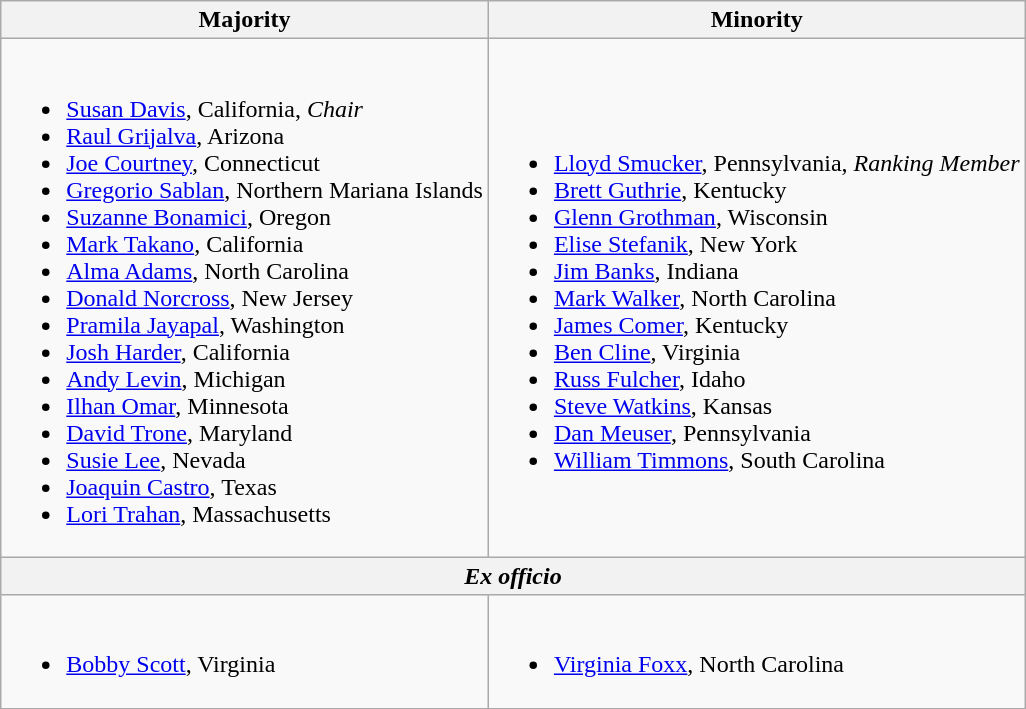<table class=wikitable>
<tr>
<th>Majority</th>
<th>Minority</th>
</tr>
<tr>
<td><br><ul><li><a href='#'>Susan Davis</a>, California, <em>Chair</em></li><li><a href='#'>Raul Grijalva</a>, Arizona</li><li><a href='#'>Joe Courtney</a>, Connecticut</li><li><span><a href='#'>Gregorio Sablan</a>, Northern Mariana Islands</span></li><li><a href='#'>Suzanne Bonamici</a>, Oregon</li><li><a href='#'>Mark Takano</a>, California</li><li><a href='#'>Alma Adams</a>, North Carolina</li><li><a href='#'>Donald Norcross</a>, New Jersey</li><li><a href='#'>Pramila Jayapal</a>, Washington</li><li><a href='#'>Josh Harder</a>, California</li><li><a href='#'>Andy Levin</a>, Michigan</li><li><a href='#'>Ilhan Omar</a>, Minnesota</li><li><a href='#'>David Trone</a>, Maryland</li><li><a href='#'>Susie Lee</a>, Nevada</li><li><a href='#'>Joaquin Castro</a>, Texas</li><li><a href='#'>Lori Trahan</a>, Massachusetts</li></ul></td>
<td><br><ul><li><a href='#'>Lloyd Smucker</a>, Pennsylvania, <em>Ranking Member</em></li><li><a href='#'>Brett Guthrie</a>, Kentucky</li><li><a href='#'>Glenn Grothman</a>, Wisconsin</li><li><a href='#'>Elise Stefanik</a>, New York</li><li><a href='#'>Jim Banks</a>, Indiana</li><li><a href='#'>Mark Walker</a>, North Carolina</li><li><a href='#'>James Comer</a>, Kentucky</li><li><a href='#'>Ben Cline</a>, Virginia</li><li><a href='#'>Russ Fulcher</a>, Idaho</li><li><a href='#'>Steve Watkins</a>, Kansas</li><li><a href='#'>Dan Meuser</a>, Pennsylvania</li><li><a href='#'>William Timmons</a>, South Carolina</li></ul></td>
</tr>
<tr>
<th colspan=2><em>Ex officio</em></th>
</tr>
<tr>
<td><br><ul><li><a href='#'>Bobby Scott</a>, Virginia</li></ul></td>
<td><br><ul><li><a href='#'>Virginia Foxx</a>, North Carolina</li></ul></td>
</tr>
</table>
